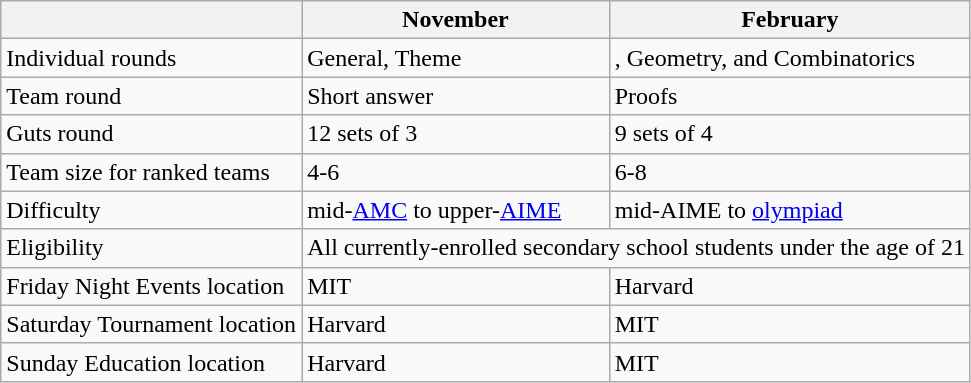<table class="wikitable">
<tr>
<th></th>
<th>November</th>
<th>February</th>
</tr>
<tr>
<td>Individual rounds</td>
<td>General, Theme</td>
<td>, Geometry, and Combinatorics</td>
</tr>
<tr>
<td>Team round</td>
<td>Short answer</td>
<td>Proofs</td>
</tr>
<tr>
<td>Guts round</td>
<td>12 sets of 3</td>
<td>9 sets of 4</td>
</tr>
<tr>
<td>Team size for ranked teams</td>
<td>4-6</td>
<td>6-8</td>
</tr>
<tr>
<td>Difficulty</td>
<td>mid-<a href='#'>AMC</a> to upper-<a href='#'>AIME</a></td>
<td>mid-AIME to <a href='#'>olympiad</a></td>
</tr>
<tr>
<td>Eligibility</td>
<td colspan="2">All currently-enrolled secondary school students under the age of 21</td>
</tr>
<tr>
<td>Friday Night Events location</td>
<td>MIT</td>
<td>Harvard</td>
</tr>
<tr>
<td>Saturday Tournament location</td>
<td>Harvard</td>
<td>MIT</td>
</tr>
<tr>
<td>Sunday Education location</td>
<td>Harvard</td>
<td>MIT</td>
</tr>
</table>
